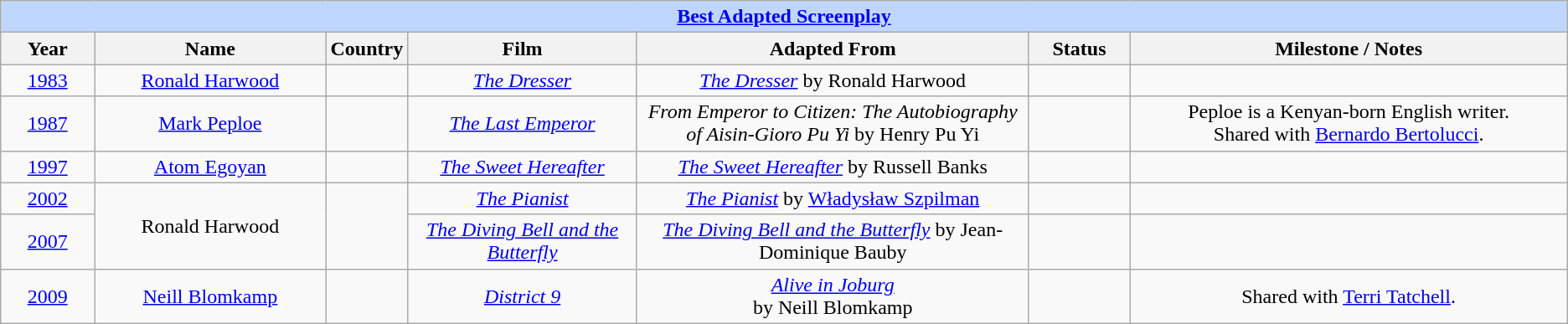<table class="wikitable" style="text-align: center">
<tr ---- bgcolor="#bfd7ff">
<td colspan=7 align=center><strong><a href='#'>Best Adapted Screenplay</a></strong></td>
</tr>
<tr ---- bgcolor="#ebf5ff">
<th width="75">Year</th>
<th width="200">Name</th>
<th>Country</th>
<th width="200">Film</th>
<th width="350">Adapted From</th>
<th width="80">Status</th>
<th width="400">Milestone / Notes</th>
</tr>
<tr>
<td><a href='#'>1983</a></td>
<td><a href='#'>Ronald Harwood</a></td>
<td style="text-align: center"><br></td>
<td><em><a href='#'>The Dresser</a></em></td>
<td><em><a href='#'>The Dresser</a></em> by Ronald Harwood</td>
<td></td>
<td></td>
</tr>
<tr>
<td><a href='#'>1987</a></td>
<td><a href='#'>Mark Peploe</a></td>
<td style="text-align:center;"><br></td>
<td><em><a href='#'>The Last Emperor</a></em></td>
<td><em>From Emperor to Citizen: The Autobiography of Aisin-Gioro Pu Yi</em> by Henry Pu Yi</td>
<td></td>
<td>Peploe is a Kenyan-born English writer.<br>Shared with <a href='#'>Bernardo Bertolucci</a>.</td>
</tr>
<tr>
<td><a href='#'>1997</a></td>
<td><a href='#'>Atom Egoyan</a></td>
<td style="text-align:center;"><br></td>
<td><em><a href='#'>The Sweet Hereafter</a></em></td>
<td><em><a href='#'>The Sweet Hereafter</a></em> by Russell Banks</td>
<td></td>
<td></td>
</tr>
<tr>
<td><a href='#'>2002</a></td>
<td rowspan=2>Ronald Harwood</td>
<td rowspan=2 style="text-align: center"><br></td>
<td><em><a href='#'>The Pianist</a></em></td>
<td><em><a href='#'>The Pianist</a></em> by <a href='#'>Władysław Szpilman</a></td>
<td></td>
<td></td>
</tr>
<tr>
<td><a href='#'>2007</a></td>
<td><em><a href='#'>The Diving Bell and the Butterfly</a></em></td>
<td><em><a href='#'>The Diving Bell and the Butterfly</a></em> by Jean-Dominique Bauby</td>
<td></td>
<td></td>
</tr>
<tr>
<td><a href='#'>2009</a></td>
<td><a href='#'>Neill Blomkamp</a></td>
<td style="text-align:center;"></td>
<td><em><a href='#'>District 9</a></em></td>
<td><em><a href='#'>Alive in Joburg</a></em><br>by Neill Blomkamp</td>
<td></td>
<td>Shared with <a href='#'>Terri Tatchell</a>.</td>
</tr>
</table>
